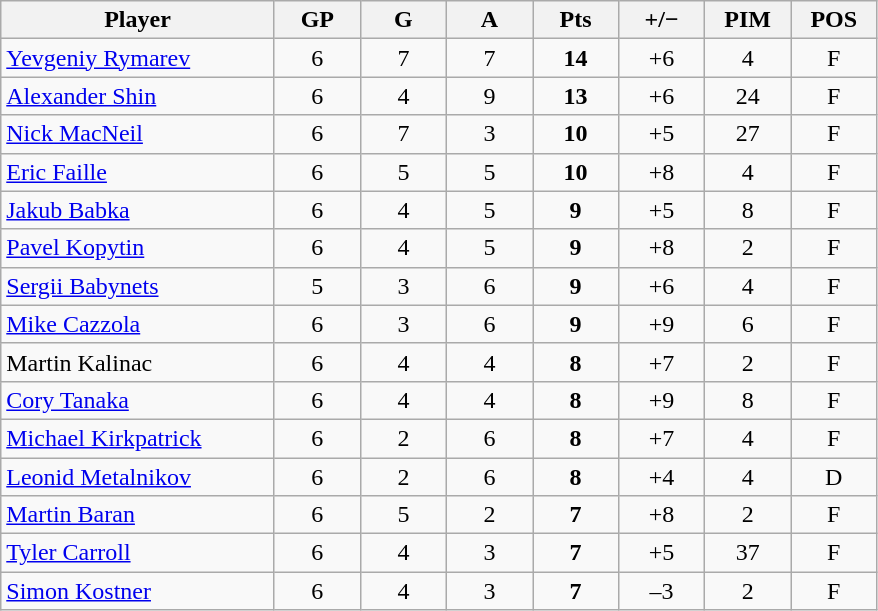<table class="wikitable sortable" style="text-align:center;">
<tr>
<th style="width:175px;">Player</th>
<th style="width:50px;">GP</th>
<th style="width:50px;">G</th>
<th style="width:50px;">A</th>
<th style="width:50px;">Pts</th>
<th style="width:50px;">+/−</th>
<th style="width:50px;">PIM</th>
<th style="width:50px;">POS</th>
</tr>
<tr>
<td style="text-align:left;"> <a href='#'>Yevgeniy Rymarev</a></td>
<td>6</td>
<td>7</td>
<td>7</td>
<td><strong>14</strong></td>
<td>+6</td>
<td>4</td>
<td>F</td>
</tr>
<tr>
<td style="text-align:left;"> <a href='#'>Alexander Shin</a></td>
<td>6</td>
<td>4</td>
<td>9</td>
<td><strong>13</strong></td>
<td>+6</td>
<td>24</td>
<td>F</td>
</tr>
<tr>
<td style="text-align:left;"> <a href='#'>Nick MacNeil</a></td>
<td>6</td>
<td>7</td>
<td>3</td>
<td><strong>10</strong></td>
<td>+5</td>
<td>27</td>
<td>F</td>
</tr>
<tr>
<td style="text-align:left;"> <a href='#'>Eric Faille</a></td>
<td>6</td>
<td>5</td>
<td>5</td>
<td><strong>10</strong></td>
<td>+8</td>
<td>4</td>
<td>F</td>
</tr>
<tr>
<td style="text-align:left;"> <a href='#'>Jakub Babka</a></td>
<td>6</td>
<td>4</td>
<td>5</td>
<td><strong>9</strong></td>
<td>+5</td>
<td>8</td>
<td>F</td>
</tr>
<tr>
<td style="text-align:left;"> <a href='#'>Pavel Kopytin</a></td>
<td>6</td>
<td>4</td>
<td>5</td>
<td><strong>9</strong></td>
<td>+8</td>
<td>2</td>
<td>F</td>
</tr>
<tr>
<td style="text-align:left;"> <a href='#'>Sergii Babynets</a></td>
<td>5</td>
<td>3</td>
<td>6</td>
<td><strong>9</strong></td>
<td>+6</td>
<td>4</td>
<td>F</td>
</tr>
<tr>
<td style="text-align:left;"> <a href='#'>Mike Cazzola</a></td>
<td>6</td>
<td>3</td>
<td>6</td>
<td><strong>9</strong></td>
<td>+9</td>
<td>6</td>
<td>F</td>
</tr>
<tr>
<td style="text-align:left;"> Martin Kalinac</td>
<td>6</td>
<td>4</td>
<td>4</td>
<td><strong>8</strong></td>
<td>+7</td>
<td>2</td>
<td>F</td>
</tr>
<tr>
<td style="text-align:left;"> <a href='#'>Cory Tanaka</a></td>
<td>6</td>
<td>4</td>
<td>4</td>
<td><strong>8</strong></td>
<td>+9</td>
<td>8</td>
<td>F</td>
</tr>
<tr>
<td style="text-align:left;"> <a href='#'>Michael Kirkpatrick</a></td>
<td>6</td>
<td>2</td>
<td>6</td>
<td><strong>8</strong></td>
<td>+7</td>
<td>4</td>
<td>F</td>
</tr>
<tr>
<td style="text-align:left;"> <a href='#'>Leonid Metalnikov</a></td>
<td>6</td>
<td>2</td>
<td>6</td>
<td><strong>8</strong></td>
<td>+4</td>
<td>4</td>
<td>D</td>
</tr>
<tr>
<td style="text-align:left;"> <a href='#'>Martin Baran</a></td>
<td>6</td>
<td>5</td>
<td>2</td>
<td><strong>7</strong></td>
<td>+8</td>
<td>2</td>
<td>F</td>
</tr>
<tr>
<td style="text-align:left;"> <a href='#'>Tyler Carroll</a></td>
<td>6</td>
<td>4</td>
<td>3</td>
<td><strong>7</strong></td>
<td>+5</td>
<td>37</td>
<td>F</td>
</tr>
<tr>
<td style="text-align:left;"> <a href='#'>Simon Kostner</a></td>
<td>6</td>
<td>4</td>
<td>3</td>
<td><strong>7</strong></td>
<td>–3</td>
<td>2</td>
<td>F</td>
</tr>
</table>
